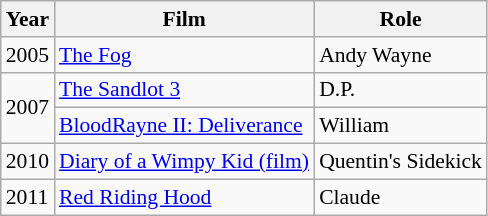<table class="wikitable" style="font-size: 90%;">
<tr>
<th>Year</th>
<th>Film</th>
<th>Role</th>
</tr>
<tr>
<td>2005</td>
<td><a href='#'>The Fog</a></td>
<td>Andy Wayne</td>
</tr>
<tr>
<td rowspan="2">2007</td>
<td><a href='#'>The Sandlot 3</a></td>
<td>D.P.</td>
</tr>
<tr>
<td><a href='#'>BloodRayne II: Deliverance</a></td>
<td>William</td>
</tr>
<tr>
<td>2010</td>
<td><a href='#'>Diary of a Wimpy Kid (film)</a></td>
<td>Quentin's Sidekick</td>
</tr>
<tr>
<td rowspan="1">2011</td>
<td><a href='#'>Red Riding Hood</a></td>
<td>Claude</td>
</tr>
</table>
